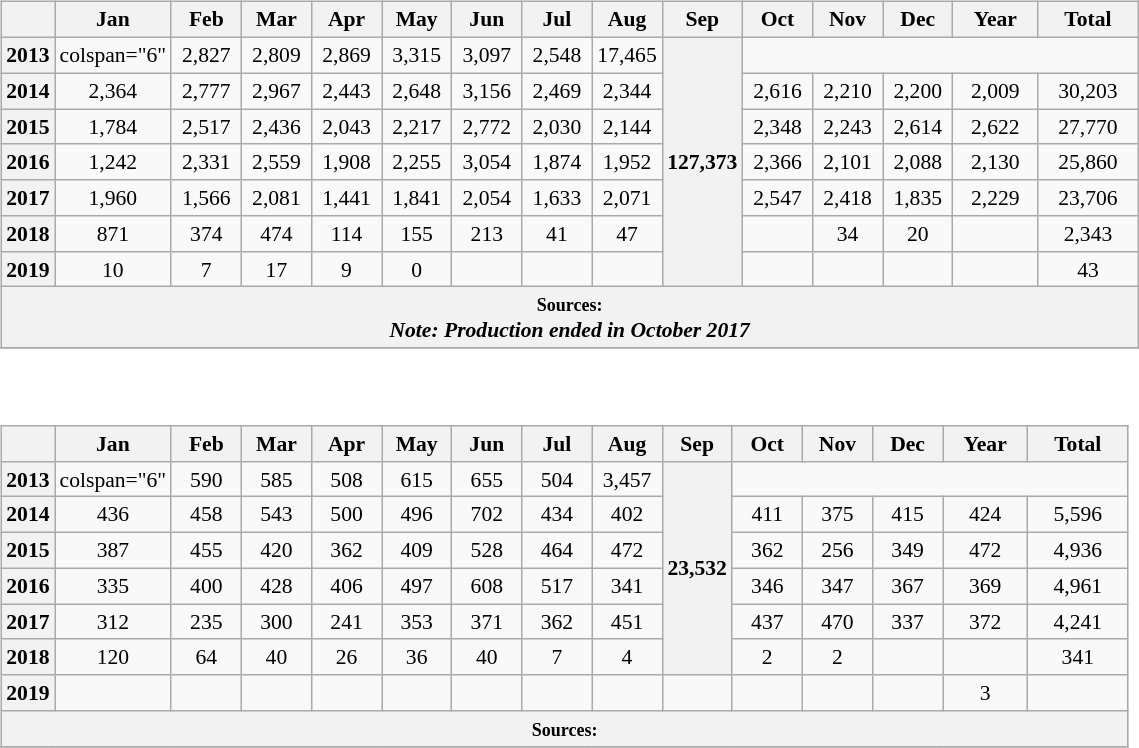<table>
<tr>
<td><br><table class="wikitable" style="font-size: 90%; text-align: center">
<tr>
<th></th>
<th width="40px">Jan</th>
<th width="40px">Feb</th>
<th width="40px">Mar</th>
<th width="40px">Apr</th>
<th width="40px">May</th>
<th width="40px">Jun</th>
<th width="40px">Jul</th>
<th width="40px">Aug</th>
<th width="40px">Sep</th>
<th width="40px">Oct</th>
<th width="40px">Nov</th>
<th width="40px">Dec</th>
<th width="50px">Year</th>
<th width="60px">Total</th>
</tr>
<tr>
<th>2013</th>
<td>colspan="6" </td>
<td>2,827</td>
<td>2,809</td>
<td>2,869</td>
<td>3,315</td>
<td>3,097</td>
<td>2,548</td>
<td>17,465</td>
<th rowspan="7">127,373</th>
</tr>
<tr>
<th>2014</th>
<td>2,364</td>
<td>2,777</td>
<td>2,967</td>
<td>2,443</td>
<td>2,648</td>
<td>3,156</td>
<td>2,469</td>
<td>2,344</td>
<td>2,616</td>
<td>2,210</td>
<td>2,200</td>
<td>2,009</td>
<td>30,203</td>
</tr>
<tr>
<th>2015</th>
<td>1,784</td>
<td>2,517</td>
<td>2,436</td>
<td>2,043</td>
<td>2,217</td>
<td>2,772</td>
<td>2,030</td>
<td>2,144</td>
<td>2,348</td>
<td>2,243</td>
<td>2,614</td>
<td>2,622</td>
<td>27,770</td>
</tr>
<tr>
<th>2016</th>
<td>1,242</td>
<td>2,331</td>
<td>2,559</td>
<td>1,908</td>
<td>2,255</td>
<td>3,054</td>
<td>1,874</td>
<td>1,952</td>
<td>2,366</td>
<td>2,101</td>
<td>2,088</td>
<td>2,130</td>
<td>25,860</td>
</tr>
<tr>
<th>2017</th>
<td>1,960</td>
<td>1,566</td>
<td>2,081</td>
<td>1,441</td>
<td>1,841</td>
<td>2,054</td>
<td>1,633</td>
<td>2,071</td>
<td>2,547</td>
<td>2,418</td>
<td>1,835</td>
<td>2,229</td>
<td>23,706</td>
</tr>
<tr>
<th>2018</th>
<td>871</td>
<td>374</td>
<td>474</td>
<td>114</td>
<td>155</td>
<td>213</td>
<td>41</td>
<td>47</td>
<td></td>
<td>34</td>
<td>20</td>
<td></td>
<td>2,343</td>
</tr>
<tr>
<th>2019</th>
<td>10</td>
<td>7</td>
<td>17</td>
<td>9</td>
<td>0</td>
<td></td>
<td></td>
<td></td>
<td></td>
<td></td>
<td></td>
<td></td>
<td>43</td>
</tr>
<tr>
<th colspan="15"><small>Sources:</small><br><em>Note: Production ended in October 2017</em></th>
</tr>
<tr>
</tr>
</table>
</td>
</tr>
<tr>
<td><br><table class="wikitable" style="font-size: 90%; text-align: center">
<tr>
<th></th>
<th width="40px">Jan</th>
<th width="40px">Feb</th>
<th width="40px">Mar</th>
<th width="40px">Apr</th>
<th width="40px">May</th>
<th width="40px">Jun</th>
<th width="40px">Jul</th>
<th width="40px">Aug</th>
<th width="40px">Sep</th>
<th width="40px">Oct</th>
<th width="40px">Nov</th>
<th width="40px">Dec</th>
<th width="50px">Year</th>
<th width="60px">Total</th>
</tr>
<tr>
<th>2013</th>
<td>colspan="6" </td>
<td>590</td>
<td>585</td>
<td>508</td>
<td>615</td>
<td>655</td>
<td>504</td>
<td>3,457</td>
<th rowspan="6">23,532</th>
</tr>
<tr>
<th>2014</th>
<td>436</td>
<td>458</td>
<td>543</td>
<td>500</td>
<td>496</td>
<td>702</td>
<td>434</td>
<td>402</td>
<td>411</td>
<td>375</td>
<td>415</td>
<td>424</td>
<td>5,596</td>
</tr>
<tr>
<th>2015</th>
<td>387</td>
<td>455</td>
<td>420</td>
<td>362</td>
<td>409</td>
<td>528</td>
<td>464</td>
<td>472</td>
<td>362</td>
<td>256</td>
<td>349</td>
<td>472</td>
<td>4,936</td>
</tr>
<tr>
<th>2016</th>
<td>335</td>
<td>400</td>
<td>428</td>
<td>406</td>
<td>497</td>
<td>608</td>
<td>517</td>
<td>341</td>
<td>346</td>
<td>347</td>
<td>367</td>
<td>369</td>
<td>4,961</td>
</tr>
<tr>
<th>2017</th>
<td>312</td>
<td>235</td>
<td>300</td>
<td>241</td>
<td>353</td>
<td>371</td>
<td>362</td>
<td>451</td>
<td>437</td>
<td>470</td>
<td>337</td>
<td>372</td>
<td>4,241</td>
</tr>
<tr>
<th>2018</th>
<td>120</td>
<td>64</td>
<td>40</td>
<td>26</td>
<td>36</td>
<td>40</td>
<td>7</td>
<td>4</td>
<td>2</td>
<td>2</td>
<td></td>
<td></td>
<td>341</td>
</tr>
<tr>
<th>2019</th>
<td></td>
<td></td>
<td></td>
<td></td>
<td></td>
<td></td>
<td></td>
<td></td>
<td></td>
<td></td>
<td></td>
<td></td>
<td>3</td>
</tr>
<tr>
<th colspan="15"><small>Sources:</small></th>
</tr>
<tr>
</tr>
</table>
</td>
</tr>
<tr>
</tr>
</table>
